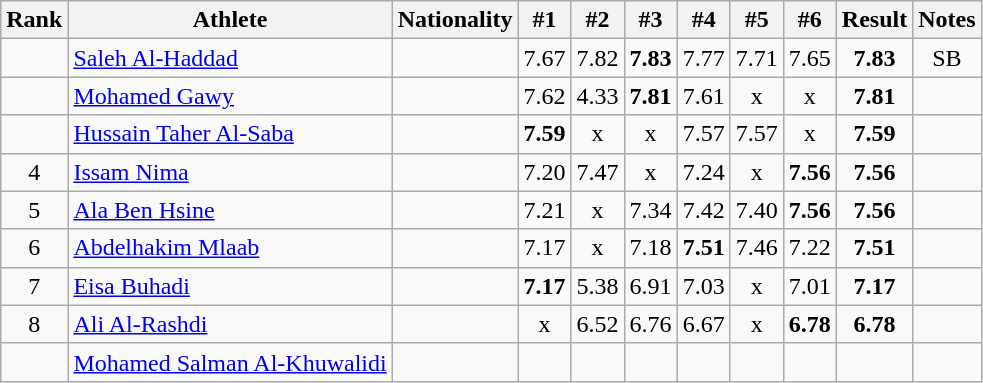<table class="wikitable sortable" style="text-align:center">
<tr>
<th>Rank</th>
<th>Athlete</th>
<th>Nationality</th>
<th>#1</th>
<th>#2</th>
<th>#3</th>
<th>#4</th>
<th>#5</th>
<th>#6</th>
<th>Result</th>
<th>Notes</th>
</tr>
<tr>
<td></td>
<td align="left"><a href='#'>Saleh Al-Haddad</a></td>
<td align=left></td>
<td>7.67</td>
<td>7.82</td>
<td><strong>7.83</strong></td>
<td>7.77</td>
<td>7.71</td>
<td>7.65</td>
<td><strong>7.83</strong></td>
<td>SB</td>
</tr>
<tr>
<td></td>
<td align="left"><a href='#'>Mohamed Gawy</a></td>
<td align=left></td>
<td>7.62</td>
<td>4.33</td>
<td><strong>7.81</strong></td>
<td>7.61</td>
<td>x</td>
<td>x</td>
<td><strong>7.81</strong></td>
<td></td>
</tr>
<tr>
<td></td>
<td align="left"><a href='#'>Hussain Taher Al-Saba</a></td>
<td align=left></td>
<td><strong>7.59</strong></td>
<td>x</td>
<td>x</td>
<td>7.57</td>
<td>7.57</td>
<td>x</td>
<td><strong>7.59</strong></td>
<td></td>
</tr>
<tr>
<td>4</td>
<td align="left"><a href='#'>Issam Nima</a></td>
<td align=left></td>
<td>7.20</td>
<td>7.47</td>
<td>x</td>
<td>7.24</td>
<td>x</td>
<td><strong>7.56</strong></td>
<td><strong>7.56</strong></td>
<td></td>
</tr>
<tr>
<td>5</td>
<td align="left"><a href='#'>Ala Ben Hsine</a></td>
<td align=left></td>
<td>7.21</td>
<td>x</td>
<td>7.34</td>
<td>7.42</td>
<td>7.40</td>
<td><strong>7.56</strong></td>
<td><strong>7.56</strong></td>
<td></td>
</tr>
<tr>
<td>6</td>
<td align="left"><a href='#'>Abdelhakim Mlaab</a></td>
<td align=left></td>
<td>7.17</td>
<td>x</td>
<td>7.18</td>
<td><strong>7.51</strong></td>
<td>7.46</td>
<td>7.22</td>
<td><strong>7.51</strong></td>
<td></td>
</tr>
<tr>
<td>7</td>
<td align="left"><a href='#'>Eisa Buhadi</a></td>
<td align=left></td>
<td><strong>7.17</strong></td>
<td>5.38</td>
<td>6.91</td>
<td>7.03</td>
<td>x</td>
<td>7.01</td>
<td><strong>7.17</strong></td>
<td></td>
</tr>
<tr>
<td>8</td>
<td align="left"><a href='#'>Ali Al-Rashdi</a></td>
<td align=left></td>
<td>x</td>
<td>6.52</td>
<td>6.76</td>
<td>6.67</td>
<td>x</td>
<td><strong>6.78</strong></td>
<td><strong>6.78</strong></td>
<td></td>
</tr>
<tr>
<td></td>
<td align="left"><a href='#'>Mohamed Salman Al-Khuwalidi</a></td>
<td align=left></td>
<td></td>
<td></td>
<td></td>
<td></td>
<td></td>
<td></td>
<td><strong></strong></td>
<td></td>
</tr>
</table>
